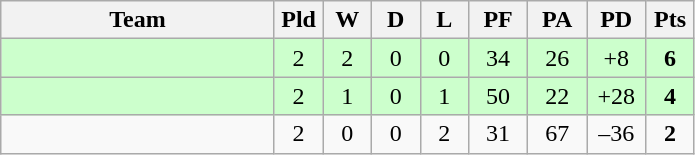<table class="wikitable" style="text-align:center;">
<tr>
<th width=175>Team</th>
<th width=25 abbr="Played">Pld</th>
<th width=25 abbr="Won">W</th>
<th width=25 abbr="Drawn">D</th>
<th width=25 abbr="Lost">L</th>
<th width=32 abbr="Points for">PF</th>
<th width=32 abbr="Points against">PA</th>
<th width=32 abbr="Points difference">PD</th>
<th width=25 abbr="Points">Pts</th>
</tr>
<tr bgcolor=ccffcc>
<td align=left></td>
<td>2</td>
<td>2</td>
<td>0</td>
<td>0</td>
<td>34</td>
<td>26</td>
<td>+8</td>
<td><strong>6</strong></td>
</tr>
<tr bgcolor=ccffcc>
<td align=left></td>
<td>2</td>
<td>1</td>
<td>0</td>
<td>1</td>
<td>50</td>
<td>22</td>
<td>+28</td>
<td><strong>4</strong></td>
</tr>
<tr>
<td align=left></td>
<td>2</td>
<td>0</td>
<td>0</td>
<td>2</td>
<td>31</td>
<td>67</td>
<td>–36</td>
<td><strong>2</strong></td>
</tr>
</table>
